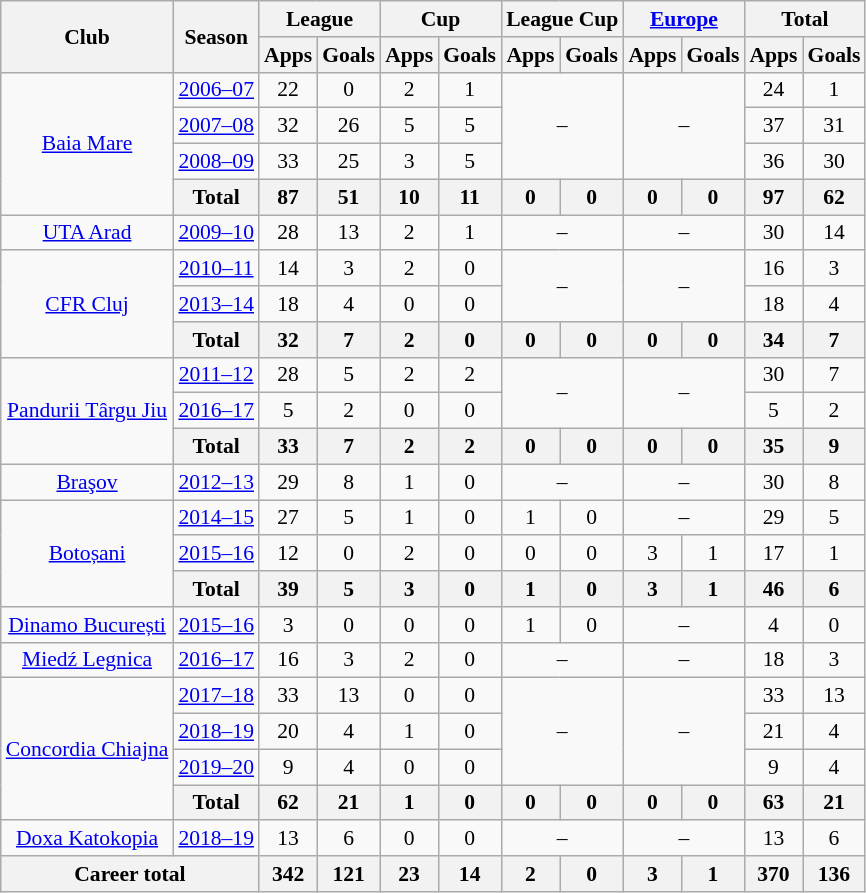<table class="wikitable" style="font-size:90%; text-align: center;">
<tr>
<th rowspan="2">Club</th>
<th rowspan="2">Season</th>
<th colspan="2">League</th>
<th colspan="2">Cup</th>
<th colspan="2">League Cup</th>
<th colspan="2"><a href='#'>Europe</a></th>
<th colspan="3">Total</th>
</tr>
<tr>
<th>Apps</th>
<th>Goals</th>
<th>Apps</th>
<th>Goals</th>
<th>Apps</th>
<th>Goals</th>
<th>Apps</th>
<th>Goals</th>
<th>Apps</th>
<th>Goals</th>
</tr>
<tr>
<td rowspan="4"><a href='#'>Baia Mare</a></td>
<td><a href='#'>2006–07</a></td>
<td>22</td>
<td>0</td>
<td>2</td>
<td>1</td>
<td rowspan=3 colspan="2">–</td>
<td rowspan=3 colspan="2">–</td>
<td>24</td>
<td>1</td>
</tr>
<tr>
<td><a href='#'>2007–08</a></td>
<td>32</td>
<td>26</td>
<td>5</td>
<td>5</td>
<td>37</td>
<td>31</td>
</tr>
<tr>
<td><a href='#'>2008–09</a></td>
<td>33</td>
<td>25</td>
<td>3</td>
<td>5</td>
<td>36</td>
<td>30</td>
</tr>
<tr>
<th colspan="1">Total</th>
<th>87</th>
<th>51</th>
<th>10</th>
<th>11</th>
<th>0</th>
<th>0</th>
<th>0</th>
<th>0</th>
<th>97</th>
<th>62</th>
</tr>
<tr>
<td><a href='#'>UTA Arad</a></td>
<td><a href='#'>2009–10</a></td>
<td>28</td>
<td>13</td>
<td>2</td>
<td>1</td>
<td colspan="2">–</td>
<td colspan="2">–</td>
<td>30</td>
<td>14</td>
</tr>
<tr>
<td rowspan="3"><a href='#'>CFR Cluj</a></td>
<td><a href='#'>2010–11</a></td>
<td>14</td>
<td>3</td>
<td>2</td>
<td>0</td>
<td rowspan=2 colspan="2">–</td>
<td rowspan=2 colspan="2">–</td>
<td>16</td>
<td>3</td>
</tr>
<tr>
<td><a href='#'>2013–14</a></td>
<td>18</td>
<td>4</td>
<td>0</td>
<td>0</td>
<td>18</td>
<td>4</td>
</tr>
<tr>
<th colspan="1">Total</th>
<th>32</th>
<th>7</th>
<th>2</th>
<th>0</th>
<th>0</th>
<th>0</th>
<th>0</th>
<th>0</th>
<th>34</th>
<th>7</th>
</tr>
<tr>
<td rowspan="3"><a href='#'>Pandurii Târgu Jiu</a></td>
<td><a href='#'>2011–12</a></td>
<td>28</td>
<td>5</td>
<td>2</td>
<td>2</td>
<td rowspan=2 colspan="2">–</td>
<td rowspan=2 colspan="2">–</td>
<td>30</td>
<td>7</td>
</tr>
<tr>
<td><a href='#'>2016–17</a></td>
<td>5</td>
<td>2</td>
<td>0</td>
<td>0</td>
<td>5</td>
<td>2</td>
</tr>
<tr>
<th colspan="1">Total</th>
<th>33</th>
<th>7</th>
<th>2</th>
<th>2</th>
<th>0</th>
<th>0</th>
<th>0</th>
<th>0</th>
<th>35</th>
<th>9</th>
</tr>
<tr>
<td><a href='#'>Braşov</a></td>
<td><a href='#'>2012–13</a></td>
<td>29</td>
<td>8</td>
<td>1</td>
<td>0</td>
<td colspan="2">–</td>
<td colspan="2">–</td>
<td>30</td>
<td>8</td>
</tr>
<tr>
<td rowspan="3"><a href='#'>Botoșani</a></td>
<td><a href='#'>2014–15</a></td>
<td>27</td>
<td>5</td>
<td>1</td>
<td>0</td>
<td>1</td>
<td>0</td>
<td colspan="2">–</td>
<td>29</td>
<td>5</td>
</tr>
<tr>
<td><a href='#'>2015–16</a></td>
<td>12</td>
<td>0</td>
<td>2</td>
<td>0</td>
<td>0</td>
<td>0</td>
<td>3</td>
<td>1</td>
<td>17</td>
<td>1</td>
</tr>
<tr>
<th colspan="1">Total</th>
<th>39</th>
<th>5</th>
<th>3</th>
<th>0</th>
<th>1</th>
<th>0</th>
<th>3</th>
<th>1</th>
<th>46</th>
<th>6</th>
</tr>
<tr>
<td><a href='#'>Dinamo București</a></td>
<td><a href='#'>2015–16</a></td>
<td>3</td>
<td>0</td>
<td>0</td>
<td>0</td>
<td>1</td>
<td>0</td>
<td colspan="2">–</td>
<td>4</td>
<td>0</td>
</tr>
<tr>
<td><a href='#'>Miedź Legnica</a></td>
<td><a href='#'>2016–17</a></td>
<td>16</td>
<td>3</td>
<td>2</td>
<td>0</td>
<td colspan="2">–</td>
<td colspan="2">–</td>
<td>18</td>
<td>3</td>
</tr>
<tr>
<td rowspan="4"><a href='#'>Concordia Chiajna</a></td>
<td><a href='#'>2017–18</a></td>
<td>33</td>
<td>13</td>
<td>0</td>
<td>0</td>
<td rowspan=3 colspan="2">–</td>
<td rowspan=3 colspan="2">–</td>
<td>33</td>
<td>13</td>
</tr>
<tr>
<td><a href='#'>2018–19</a></td>
<td>20</td>
<td>4</td>
<td>1</td>
<td>0</td>
<td>21</td>
<td>4</td>
</tr>
<tr>
<td><a href='#'>2019–20</a></td>
<td>9</td>
<td>4</td>
<td>0</td>
<td>0</td>
<td>9</td>
<td>4</td>
</tr>
<tr>
<th colspan="1">Total</th>
<th>62</th>
<th>21</th>
<th>1</th>
<th>0</th>
<th>0</th>
<th>0</th>
<th>0</th>
<th>0</th>
<th>63</th>
<th>21</th>
</tr>
<tr>
<td><a href='#'>Doxa Katokopia</a></td>
<td><a href='#'>2018–19</a></td>
<td>13</td>
<td>6</td>
<td>0</td>
<td>0</td>
<td colspan="2">–</td>
<td colspan="2">–</td>
<td>13</td>
<td>6</td>
</tr>
<tr>
<th colspan="2">Career total</th>
<th>342</th>
<th>121</th>
<th>23</th>
<th>14</th>
<th>2</th>
<th>0</th>
<th>3</th>
<th>1</th>
<th>370</th>
<th>136</th>
</tr>
</table>
